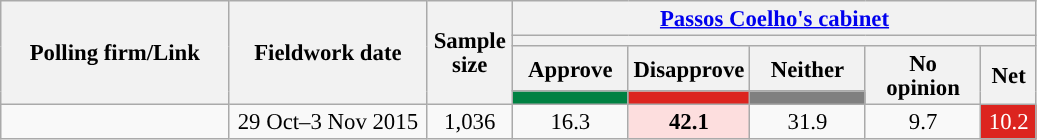<table class="wikitable unsortable mw-datatable" style="text-align:center;font-size:95%;line-height:16px;">
<tr>
<th style="width:145px;" rowspan="4">Polling firm/Link</th>
<th style="width:125px;" rowspan="4">Fieldwork date</th>
<th class="unsortable" style="width:50px;" rowspan="4">Sample size</th>
<th class="unsortable" colspan="5"><a href='#'>Passos Coelho's cabinet</a></th>
</tr>
<tr>
<th class="unsortable" colspan="5" style="background:"></th>
</tr>
<tr>
<th class="unsortable" style="width:70px;">Approve</th>
<th class="unsortable" style="width:70px;">Disapprove</th>
<th class="unsortable" style="width:70px;">Neither</th>
<th rowspan="2" class="unsortable" style="width:70px;">No opinion</th>
<th rowspan="2" class="unsortable" style="width:30px;">Net</th>
</tr>
<tr>
<th style="color:inherit;background:#008142;"></th>
<th style="color:inherit;background:#DC241F;"></th>
<th style="color:inherit;background:gray;"></th>
</tr>
<tr>
<td></td>
<td data-sort-value="2019-10-03">29 Oct–3 Nov 2015</td>
<td>1,036</td>
<td>16.3</td>
<td style="background:#FDDEDE;"><strong>42.1</strong></td>
<td>31.9</td>
<td>9.7</td>
<td style="background:#DC241F;color:white;">10.2</td>
</tr>
</table>
